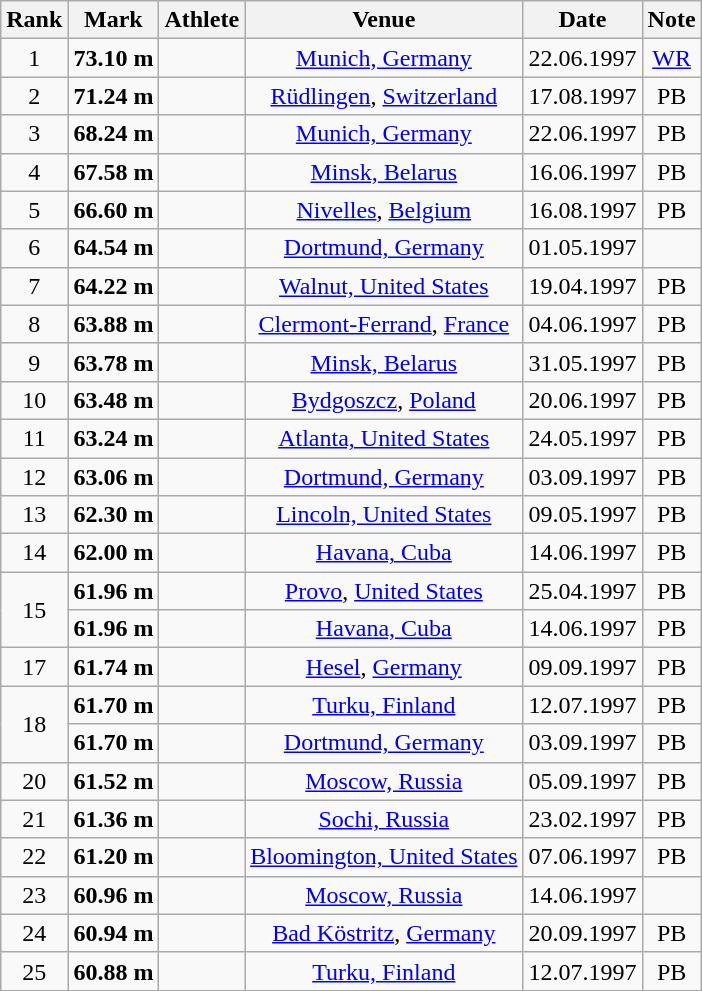<table class="wikitable" style="text-align:center;">
<tr>
<th>Rank</th>
<th>Mark</th>
<th>Athlete</th>
<th>Venue</th>
<th>Date</th>
<th>Note</th>
</tr>
<tr>
<td>1</td>
<td><strong>73.10 m</strong></td>
<td align=left></td>
<td><a href='#'>Munich, Germany</a></td>
<td>22.06.1997</td>
<td><a href='#'>WR</a></td>
</tr>
<tr>
<td>2</td>
<td><strong>71.24 m</strong></td>
<td align=left></td>
<td><a href='#'>Rüdlingen</a>, <a href='#'>Switzerland</a></td>
<td>17.08.1997</td>
<td>PB</td>
</tr>
<tr>
<td>3</td>
<td><strong>68.24 m</strong></td>
<td align=left></td>
<td><a href='#'>Munich, Germany</a></td>
<td>22.06.1997</td>
<td>PB</td>
</tr>
<tr>
<td>4</td>
<td><strong>67.58 m</strong></td>
<td align=left></td>
<td><a href='#'>Minsk, Belarus</a></td>
<td>16.06.1997</td>
<td>PB</td>
</tr>
<tr>
<td>5</td>
<td><strong>66.60 m</strong></td>
<td align=left></td>
<td><a href='#'>Nivelles</a>, <a href='#'>Belgium</a></td>
<td>16.08.1997</td>
<td>PB</td>
</tr>
<tr>
<td>6</td>
<td><strong>64.54 m</strong></td>
<td align=left></td>
<td><a href='#'>Dortmund, Germany</a></td>
<td>01.05.1997</td>
<td></td>
</tr>
<tr>
<td>7</td>
<td><strong>64.22 m</strong></td>
<td align=left></td>
<td><a href='#'>Walnut, United States</a></td>
<td>19.04.1997</td>
<td>PB</td>
</tr>
<tr>
<td>8</td>
<td><strong>63.88 m</strong></td>
<td align=left></td>
<td><a href='#'>Clermont-Ferrand</a>, <a href='#'>France</a></td>
<td>04.06.1997</td>
<td>PB</td>
</tr>
<tr>
<td>9</td>
<td><strong>63.78 m</strong></td>
<td align=left></td>
<td><a href='#'>Minsk, Belarus</a></td>
<td>31.05.1997</td>
<td>PB</td>
</tr>
<tr>
<td>10</td>
<td><strong>63.48 m</strong></td>
<td align=left></td>
<td><a href='#'>Bydgoszcz</a>, <a href='#'>Poland</a></td>
<td>20.06.1997</td>
<td>PB</td>
</tr>
<tr>
<td>11</td>
<td><strong>63.24 m</strong></td>
<td align=left></td>
<td><a href='#'>Atlanta, United States</a></td>
<td>24.05.1997</td>
<td>PB</td>
</tr>
<tr>
<td>12</td>
<td><strong>63.06 m</strong></td>
<td align=left></td>
<td><a href='#'>Dortmund, Germany</a></td>
<td>03.09.1997</td>
<td>PB</td>
</tr>
<tr>
<td>13</td>
<td><strong>62.30 m</strong></td>
<td align=left></td>
<td><a href='#'>Lincoln, United States</a></td>
<td>09.05.1997</td>
<td>PB</td>
</tr>
<tr>
<td>14</td>
<td><strong>62.00 m</strong></td>
<td align=left></td>
<td><a href='#'>Havana, Cuba</a></td>
<td>14.06.1997</td>
<td>PB</td>
</tr>
<tr>
<td rowspan=2>15</td>
<td><strong>61.96 m</strong></td>
<td align=left></td>
<td><a href='#'>Provo</a>, <a href='#'>United States</a></td>
<td>25.04.1997</td>
<td>PB</td>
</tr>
<tr>
<td><strong>61.96 m</strong></td>
<td align=left></td>
<td><a href='#'>Havana, Cuba</a></td>
<td>14.06.1997</td>
<td>PB</td>
</tr>
<tr>
<td>17</td>
<td><strong>61.74 m</strong></td>
<td align=left></td>
<td><a href='#'>Hesel</a>, <a href='#'>Germany</a></td>
<td>09.09.1997</td>
<td>PB</td>
</tr>
<tr>
<td rowspan=2>18</td>
<td><strong>61.70 m</strong></td>
<td align=left></td>
<td><a href='#'>Turku, Finland</a></td>
<td>12.07.1997</td>
<td>PB</td>
</tr>
<tr>
<td><strong>61.70 m</strong></td>
<td align=left></td>
<td><a href='#'>Dortmund, Germany</a></td>
<td>03.09.1997</td>
<td>PB</td>
</tr>
<tr>
<td>20</td>
<td><strong>61.52 m</strong></td>
<td align=left></td>
<td><a href='#'>Moscow, Russia</a></td>
<td>05.09.1997</td>
<td>PB</td>
</tr>
<tr>
<td>21</td>
<td><strong>61.36 m</strong></td>
<td align=left></td>
<td><a href='#'>Sochi, Russia</a></td>
<td>23.02.1997</td>
<td>PB</td>
</tr>
<tr>
<td>22</td>
<td><strong>61.20 m</strong></td>
<td align=left></td>
<td><a href='#'>Bloomington, United States</a></td>
<td>07.06.1997</td>
<td>PB</td>
</tr>
<tr>
<td>23</td>
<td><strong>60.96 m</strong></td>
<td align=left></td>
<td><a href='#'>Moscow, Russia</a></td>
<td>14.06.1997</td>
<td></td>
</tr>
<tr>
<td>24</td>
<td><strong>60.94 m</strong></td>
<td align=left></td>
<td><a href='#'>Bad Köstritz</a>, <a href='#'>Germany</a></td>
<td>20.09.1997</td>
<td>PB</td>
</tr>
<tr>
<td>25</td>
<td><strong>60.88 m</strong></td>
<td align=left></td>
<td><a href='#'>Turku, Finland</a></td>
<td>12.07.1997</td>
<td>PB</td>
</tr>
</table>
